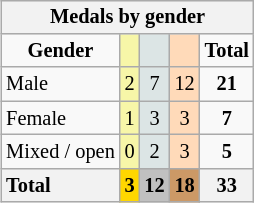<table class="wikitable" style="font-size:85%;float:right;text-align:center">
<tr style="background:#efefef;">
<th colspan=7>Medals by gender</th>
</tr>
<tr>
<td><strong>Gender</strong></td>
<td bgcolor=#f7f6a8></td>
<td bgcolor=#dce5e5></td>
<td bgcolor=#ffdab9></td>
<td><strong>Total</strong></td>
</tr>
<tr>
<td style="text-align:left;">Male</td>
<td style="background:#F7F6A8;">2</td>
<td style="background:#DCE5E5;">7</td>
<td style="background:#FFDAB9;">12</td>
<td><strong>21</strong></td>
</tr>
<tr>
<td style="text-align:left;">Female</td>
<td style="background:#F7F6A8;">1</td>
<td style="background:#DCE5E5;">3</td>
<td style="background:#FFDAB9;">3</td>
<td><strong>7</strong></td>
</tr>
<tr>
<td style="text-align:left;">Mixed / open</td>
<td style="background:#F7F6A8;">0</td>
<td style="background:#DCE5E5;">2</td>
<td style="background:#FFDAB9;">3</td>
<td><strong>5</strong></td>
</tr>
<tr>
<th style="text-align:left;">Total</th>
<th style="background:gold;">3</th>
<th style="background:silver;">12</th>
<th style="background:#c96;">18</th>
<th>33</th>
</tr>
</table>
